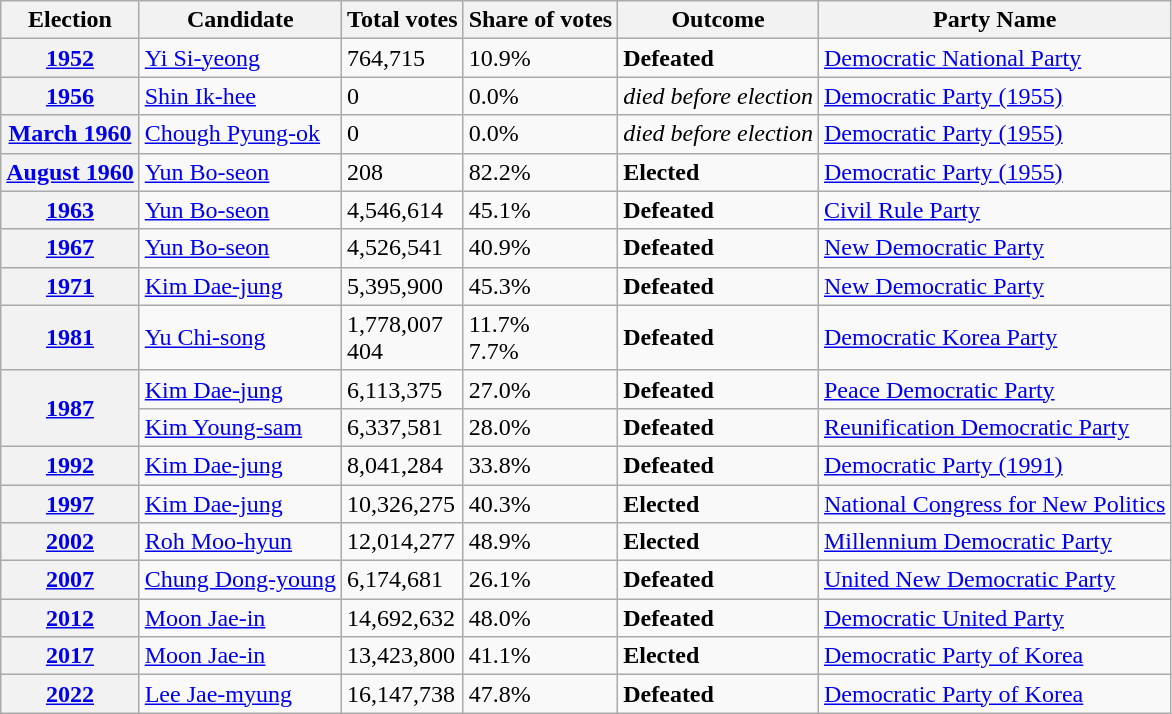<table class="wikitable">
<tr>
<th>Election</th>
<th>Candidate</th>
<th>Total votes</th>
<th>Share of votes</th>
<th>Outcome</th>
<th>Party Name</th>
</tr>
<tr>
<th><a href='#'>1952</a></th>
<td><a href='#'>Yi Si-yeong</a></td>
<td>764,715</td>
<td>10.9%</td>
<td><strong>Defeated</strong> </td>
<td><a href='#'>Democratic National Party</a></td>
</tr>
<tr>
<th><a href='#'>1956</a></th>
<td><a href='#'>Shin Ik-hee</a></td>
<td>0</td>
<td>0.0%</td>
<td><em>died before election</em></td>
<td><a href='#'>Democratic Party (1955)</a></td>
</tr>
<tr>
<th><a href='#'>March 1960</a></th>
<td><a href='#'>Chough Pyung-ok</a></td>
<td>0 </td>
<td>0.0%</td>
<td><em>died before election</em></td>
<td><a href='#'>Democratic Party (1955)</a></td>
</tr>
<tr>
<th><a href='#'>August 1960</a></th>
<td><a href='#'>Yun Bo-seon</a></td>
<td>208 </td>
<td>82.2%</td>
<td><strong>Elected</strong> </td>
<td><a href='#'>Democratic Party (1955)</a></td>
</tr>
<tr>
<th><a href='#'>1963</a></th>
<td><a href='#'>Yun Bo-seon</a></td>
<td>4,546,614</td>
<td>45.1%</td>
<td><strong>Defeated</strong> </td>
<td><a href='#'>Civil Rule Party</a></td>
</tr>
<tr>
<th><a href='#'>1967</a></th>
<td><a href='#'>Yun Bo-seon</a></td>
<td>4,526,541</td>
<td>40.9%</td>
<td><strong>Defeated</strong> </td>
<td><a href='#'>New Democratic Party</a></td>
</tr>
<tr>
<th><a href='#'>1971</a></th>
<td><a href='#'>Kim Dae-jung</a></td>
<td>5,395,900</td>
<td>45.3%</td>
<td><strong>Defeated</strong> </td>
<td><a href='#'>New Democratic Party</a></td>
</tr>
<tr>
<th><a href='#'>1981</a></th>
<td><a href='#'>Yu Chi-song</a></td>
<td>1,778,007 <br>404 </td>
<td>11.7%<br>7.7%</td>
<td><strong>Defeated</strong> </td>
<td><a href='#'>Democratic Korea Party</a></td>
</tr>
<tr>
<th rowspan=2><a href='#'>1987</a></th>
<td><a href='#'>Kim Dae-jung</a></td>
<td>6,113,375</td>
<td>27.0%</td>
<td><strong>Defeated</strong> </td>
<td><a href='#'>Peace Democratic Party</a></td>
</tr>
<tr>
<td><a href='#'>Kim Young-sam</a></td>
<td>6,337,581</td>
<td>28.0%</td>
<td><strong>Defeated</strong> </td>
<td><a href='#'>Reunification Democratic Party</a></td>
</tr>
<tr>
<th><a href='#'>1992</a></th>
<td><a href='#'>Kim Dae-jung</a></td>
<td>8,041,284</td>
<td>33.8%</td>
<td><strong>Defeated</strong> </td>
<td><a href='#'>Democratic Party (1991)</a></td>
</tr>
<tr>
<th><a href='#'>1997</a></th>
<td><a href='#'>Kim Dae-jung</a></td>
<td>10,326,275</td>
<td>40.3%</td>
<td><strong>Elected</strong> </td>
<td><a href='#'>National Congress for New Politics</a></td>
</tr>
<tr>
<th><a href='#'>2002</a></th>
<td><a href='#'>Roh Moo-hyun</a></td>
<td>12,014,277</td>
<td>48.9%</td>
<td><strong>Elected</strong> </td>
<td><a href='#'>Millennium Democratic Party</a></td>
</tr>
<tr>
<th><a href='#'>2007</a></th>
<td><a href='#'>Chung Dong-young</a></td>
<td>6,174,681</td>
<td>26.1%</td>
<td><strong>Defeated</strong> </td>
<td><a href='#'>United New Democratic Party</a></td>
</tr>
<tr>
<th><a href='#'>2012</a></th>
<td><a href='#'>Moon Jae-in</a></td>
<td>14,692,632</td>
<td>48.0%</td>
<td><strong>Defeated</strong> </td>
<td><a href='#'>Democratic United Party</a></td>
</tr>
<tr>
<th><a href='#'>2017</a></th>
<td><a href='#'>Moon Jae-in</a></td>
<td>13,423,800</td>
<td>41.1%</td>
<td><strong>Elected</strong> </td>
<td><a href='#'>Democratic Party of Korea</a></td>
</tr>
<tr>
<th><a href='#'>2022</a></th>
<td><a href='#'>Lee Jae-myung</a></td>
<td>16,147,738</td>
<td>47.8%</td>
<td><strong>Defeated</strong> </td>
<td><a href='#'>Democratic Party of Korea</a></td>
</tr>
</table>
